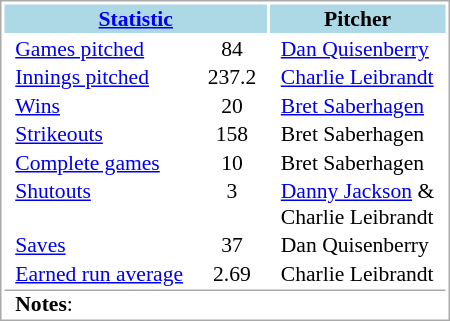<table style="border:1px #aaa solid; margin:1em 1em 1em 0; font-size:90%">
<tr style="background-color:lightblue; text-align:center">
<th colspan=2><a href='#'>Statistic</a></th>
<th>Pitcher</th>
</tr>
<tr style="vertical-align:top">
<td style="padding:0 0.5em"><a href='#'>Games pitched</a></td>
<td style="text-align:center; padding:0 0.5em">84</td>
<td style="padding:0 0.5em"><a href='#'>Dan Quisenberry</a></td>
</tr>
<tr style="vertical-align:top">
<td style="padding:0 0.5em"><a href='#'>Innings pitched</a></td>
<td style="text-align:center; padding:0 0.5em">237.2</td>
<td style="padding:0 0.5em"><a href='#'>Charlie Leibrandt</a></td>
</tr>
<tr style="vertical-align:top">
<td style="padding:0 0.5em"><a href='#'>Wins</a></td>
<td style="text-align:center; padding:0 0.5em">20</td>
<td style="padding:0 0.5em"><a href='#'>Bret Saberhagen</a></td>
</tr>
<tr style="vertical-align:top">
<td style="padding:0 0.5em"><a href='#'>Strikeouts</a></td>
<td style="text-align:center; padding:0 0.5em">158</td>
<td style="padding:0 0.5em">Bret Saberhagen</td>
</tr>
<tr style="vertical-align:top">
<td style="padding:0 0.5em"><a href='#'>Complete games</a></td>
<td style="text-align:center; padding:0 0.5em">10</td>
<td style="padding:0 0.5em">Bret Saberhagen</td>
</tr>
<tr style="vertical-align:top">
<td style="padding:0 0.5em"><a href='#'>Shutouts</a></td>
<td style="text-align:center; padding:0 0.5em">3</td>
<td style="padding:0 0.5em"><a href='#'>Danny Jackson</a> &<br>Charlie Leibrandt</td>
</tr>
<tr style="vertical-align:top">
<td style="padding:0 0.5em"><a href='#'>Saves</a></td>
<td style="text-align:center; padding:0 0.5em">37</td>
<td style="padding:0 0.5em">Dan Quisenberry</td>
</tr>
<tr style="vertical-align:top">
<td style="padding:0 0.5em"><a href='#'>Earned run average</a></td>
<td style="text-align:center; padding:0 0.5em">2.69</td>
<td style="padding:0 0.5em">Charlie Leibrandt</td>
</tr>
<tr>
<td colspan=3 style="border-top:1px #aaa solid; text-align:left; padding:0 0.5em"><strong>Notes</strong>: </td>
</tr>
</table>
